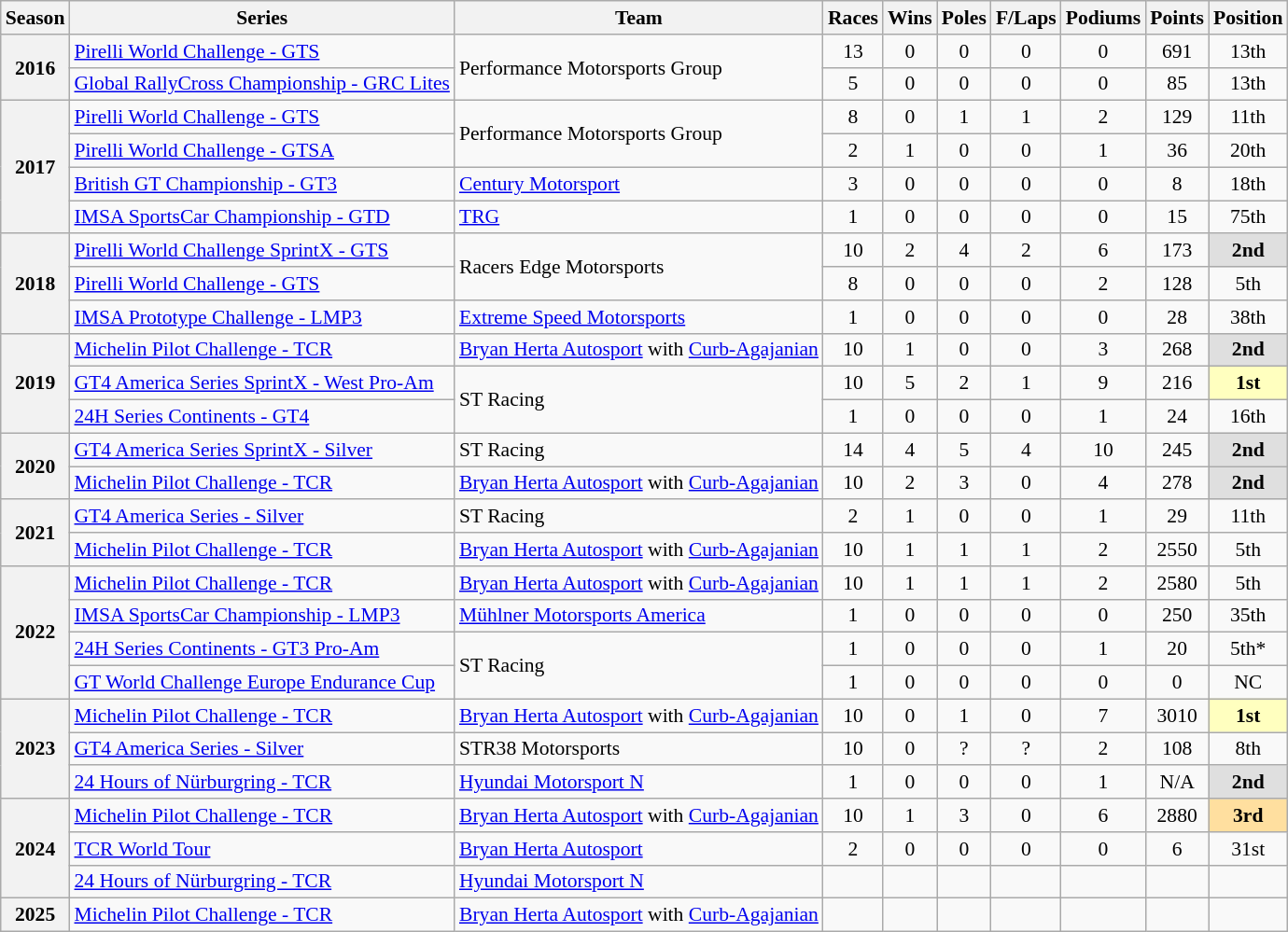<table class="wikitable" style="font-size: 90%; text-align:center">
<tr>
<th>Season</th>
<th>Series</th>
<th>Team</th>
<th>Races</th>
<th>Wins</th>
<th>Poles</th>
<th>F/Laps</th>
<th>Podiums</th>
<th>Points</th>
<th>Position</th>
</tr>
<tr>
<th rowspan=2>2016</th>
<td align=left><a href='#'>Pirelli World Challenge - GTS</a></td>
<td rowspan="2" align="left">Performance Motorsports Group</td>
<td>13</td>
<td>0</td>
<td>0</td>
<td>0</td>
<td>0</td>
<td>691</td>
<td>13th</td>
</tr>
<tr>
<td align=left><a href='#'>Global RallyCross Championship - GRC Lites</a></td>
<td>5</td>
<td>0</td>
<td>0</td>
<td>0</td>
<td>0</td>
<td>85</td>
<td>13th</td>
</tr>
<tr>
<th rowspan=4>2017</th>
<td align=left><a href='#'>Pirelli World Challenge - GTS</a></td>
<td rowspan="2" align=left>Performance Motorsports Group</td>
<td>8</td>
<td>0</td>
<td>1</td>
<td>1</td>
<td>2</td>
<td>129</td>
<td>11th</td>
</tr>
<tr>
<td align=left><a href='#'>Pirelli World Challenge - GTSA</a></td>
<td>2</td>
<td>1</td>
<td>0</td>
<td>0</td>
<td>1</td>
<td>36</td>
<td>20th</td>
</tr>
<tr>
<td align=left><a href='#'>British GT Championship - GT3</a></td>
<td align=left><a href='#'>Century Motorsport</a></td>
<td>3</td>
<td>0</td>
<td>0</td>
<td>0</td>
<td>0</td>
<td>8</td>
<td>18th</td>
</tr>
<tr>
<td align=left><a href='#'>IMSA SportsCar Championship - GTD</a></td>
<td align=left><a href='#'>TRG</a></td>
<td>1</td>
<td>0</td>
<td>0</td>
<td>0</td>
<td>0</td>
<td>15</td>
<td>75th</td>
</tr>
<tr>
<th rowspan=3>2018</th>
<td align=left><a href='#'>Pirelli World Challenge SprintX - GTS</a></td>
<td rowspan=2 align=left>Racers Edge Motorsports</td>
<td>10</td>
<td>2</td>
<td>4</td>
<td>2</td>
<td>6</td>
<td>173</td>
<td style="background:#DFDFDF;"><strong>2nd</strong></td>
</tr>
<tr>
<td align=left><a href='#'>Pirelli World Challenge - GTS</a></td>
<td>8</td>
<td>0</td>
<td>0</td>
<td>0</td>
<td>2</td>
<td>128</td>
<td>5th</td>
</tr>
<tr>
<td align=left><a href='#'>IMSA Prototype Challenge - LMP3</a></td>
<td align=left><a href='#'>Extreme Speed Motorsports</a></td>
<td>1</td>
<td>0</td>
<td>0</td>
<td>0</td>
<td>0</td>
<td>28</td>
<td>38th</td>
</tr>
<tr>
<th rowspan=3>2019</th>
<td align=left><a href='#'>Michelin Pilot Challenge - TCR</a></td>
<td align=left><a href='#'>Bryan Herta Autosport</a> with <a href='#'>Curb-Agajanian</a></td>
<td>10</td>
<td>1</td>
<td>0</td>
<td>0</td>
<td>3</td>
<td>268</td>
<td style="background:#DFDFDF;"><strong>2nd</strong></td>
</tr>
<tr>
<td align=left><a href='#'>GT4 America Series SprintX - West Pro-Am</a></td>
<td rowspan="2" align="left">ST Racing</td>
<td>10</td>
<td>5</td>
<td>2</td>
<td>1</td>
<td>9</td>
<td>216</td>
<td style="background:#FFFFBF;"><strong>1st</strong></td>
</tr>
<tr>
<td align=left><a href='#'>24H Series Continents - GT4</a></td>
<td>1</td>
<td>0</td>
<td>0</td>
<td>0</td>
<td>1</td>
<td>24</td>
<td>16th</td>
</tr>
<tr>
<th rowspan=2>2020</th>
<td align=left><a href='#'>GT4 America Series SprintX - Silver</a></td>
<td align=left>ST Racing</td>
<td>14</td>
<td>4</td>
<td>5</td>
<td>4</td>
<td>10</td>
<td>245</td>
<td style="background:#DFDFDF;"><strong>2nd</strong></td>
</tr>
<tr>
<td align=left><a href='#'>Michelin Pilot Challenge - TCR</a></td>
<td align="left"><a href='#'>Bryan Herta Autosport</a> with <a href='#'>Curb-Agajanian</a></td>
<td>10</td>
<td>2</td>
<td>3</td>
<td>0</td>
<td>4</td>
<td>278</td>
<td style="background:#DFDFDF;"><strong>2nd</strong></td>
</tr>
<tr>
<th rowspan="2">2021</th>
<td align="left"><a href='#'>GT4 America Series - Silver</a></td>
<td align="left">ST Racing</td>
<td>2</td>
<td>1</td>
<td>0</td>
<td>0</td>
<td>1</td>
<td>29</td>
<td>11th</td>
</tr>
<tr>
<td align="left"><a href='#'>Michelin Pilot Challenge - TCR</a></td>
<td align=left><a href='#'>Bryan Herta Autosport</a> with <a href='#'>Curb-Agajanian</a></td>
<td>10</td>
<td>1</td>
<td>1</td>
<td>1</td>
<td>2</td>
<td>2550</td>
<td>5th</td>
</tr>
<tr>
<th rowspan="4">2022</th>
<td align=left><a href='#'>Michelin Pilot Challenge - TCR</a></td>
<td align=left><a href='#'>Bryan Herta Autosport</a> with <a href='#'>Curb-Agajanian</a></td>
<td>10</td>
<td>1</td>
<td>1</td>
<td>1</td>
<td>2</td>
<td>2580</td>
<td>5th</td>
</tr>
<tr>
<td align=left><a href='#'>IMSA SportsCar Championship - LMP3</a></td>
<td align=left><a href='#'>Mühlner Motorsports America</a></td>
<td>1</td>
<td>0</td>
<td>0</td>
<td>0</td>
<td>0</td>
<td>250</td>
<td>35th</td>
</tr>
<tr>
<td align=left><a href='#'>24H Series Continents - GT3 Pro-Am</a></td>
<td rowspan="2" align="left">ST Racing</td>
<td>1</td>
<td>0</td>
<td>0</td>
<td>0</td>
<td>1</td>
<td>20</td>
<td>5th*</td>
</tr>
<tr>
<td align=left><a href='#'>GT World Challenge Europe Endurance Cup</a></td>
<td>1</td>
<td>0</td>
<td>0</td>
<td>0</td>
<td>0</td>
<td>0</td>
<td>NC</td>
</tr>
<tr>
<th rowspan="3">2023</th>
<td align=left><a href='#'>Michelin Pilot Challenge - TCR</a></td>
<td align=left><a href='#'>Bryan Herta Autosport</a> with <a href='#'>Curb-Agajanian</a></td>
<td>10</td>
<td>0</td>
<td>1</td>
<td>0</td>
<td>7</td>
<td>3010</td>
<td style="background:#ffffbf;"><strong>1st</strong></td>
</tr>
<tr>
<td align=left><a href='#'>GT4 America Series - Silver</a></td>
<td align=left>STR38 Motorsports</td>
<td>10</td>
<td>0</td>
<td>?</td>
<td>?</td>
<td>2</td>
<td>108</td>
<td>8th</td>
</tr>
<tr>
<td align=left><a href='#'>24 Hours of Nürburgring - TCR</a></td>
<td align=left><a href='#'>Hyundai Motorsport N</a></td>
<td>1</td>
<td>0</td>
<td>0</td>
<td>0</td>
<td>1</td>
<td>N/A</td>
<td style="background:#DFDFDF;"><strong>2nd</strong></td>
</tr>
<tr>
<th rowspan="3">2024</th>
<td align=left><a href='#'>Michelin Pilot Challenge - TCR</a></td>
<td align=left><a href='#'>Bryan Herta Autosport</a> with <a href='#'>Curb-Agajanian</a></td>
<td>10</td>
<td>1</td>
<td>3</td>
<td>0</td>
<td>6</td>
<td>2880</td>
<td style="background:#FFDF9F;"><strong>3rd</strong></td>
</tr>
<tr>
<td align=left><a href='#'>TCR World Tour</a></td>
<td align=left><a href='#'>Bryan Herta Autosport</a></td>
<td>2</td>
<td>0</td>
<td>0</td>
<td>0</td>
<td>0</td>
<td>6</td>
<td>31st</td>
</tr>
<tr>
<td align=left><a href='#'>24 Hours of Nürburgring - TCR</a></td>
<td align=left><a href='#'>Hyundai Motorsport N</a></td>
<td></td>
<td></td>
<td></td>
<td></td>
<td></td>
<td></td>
<td></td>
</tr>
<tr>
<th>2025</th>
<td align=left><a href='#'>Michelin Pilot Challenge - TCR</a></td>
<td align=left><a href='#'>Bryan Herta Autosport</a> with <a href='#'>Curb-Agajanian</a></td>
<td></td>
<td></td>
<td></td>
<td></td>
<td></td>
<td></td>
<td></td>
</tr>
</table>
